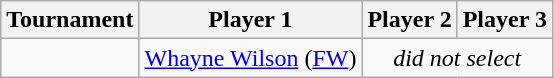<table class="wikitable">
<tr>
<th>Tournament</th>
<th>Player 1</th>
<th>Player 2</th>
<th>Player 3</th>
</tr>
<tr>
<td></td>
<td><a href='#'>Whayne Wilson</a> (<a href='#'>FW</a>)</td>
<td colspan="2" align="center"><em>did not select</em></td>
</tr>
</table>
